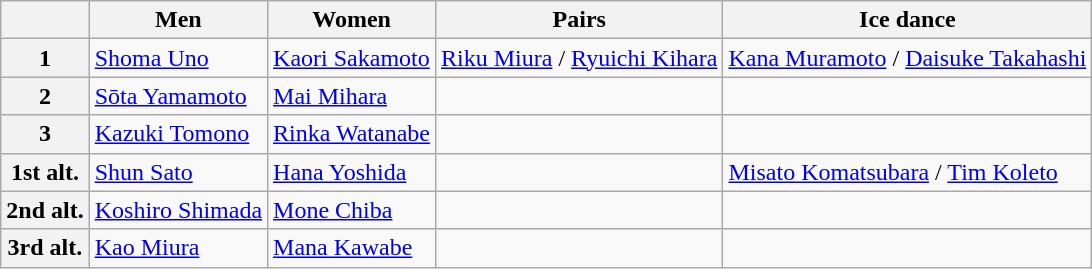<table class="wikitable">
<tr>
<th></th>
<th>Men</th>
<th>Women</th>
<th>Pairs</th>
<th>Ice dance</th>
</tr>
<tr>
<th>1</th>
<td><a href='#'>Shoma Uno</a></td>
<td><a href='#'>Kaori Sakamoto</a></td>
<td><a href='#'>Riku Miura</a> / <a href='#'>Ryuichi Kihara</a></td>
<td><a href='#'>Kana Muramoto</a> / <a href='#'>Daisuke Takahashi</a></td>
</tr>
<tr>
<th>2</th>
<td><a href='#'>Sōta Yamamoto</a></td>
<td><a href='#'>Mai Mihara</a></td>
<td></td>
<td></td>
</tr>
<tr>
<th>3</th>
<td><a href='#'>Kazuki Tomono</a></td>
<td><a href='#'>Rinka Watanabe</a></td>
<td></td>
<td></td>
</tr>
<tr>
<th>1st alt.</th>
<td><a href='#'>Shun Sato</a></td>
<td><a href='#'>Hana Yoshida</a></td>
<td></td>
<td><a href='#'>Misato Komatsubara</a> / <a href='#'>Tim Koleto</a></td>
</tr>
<tr>
<th>2nd alt.</th>
<td><a href='#'>Koshiro Shimada</a></td>
<td><a href='#'>Mone Chiba</a></td>
<td></td>
<td></td>
</tr>
<tr>
<th>3rd alt.</th>
<td><a href='#'>Kao Miura</a></td>
<td><a href='#'>Mana Kawabe</a></td>
<td></td>
<td></td>
</tr>
</table>
